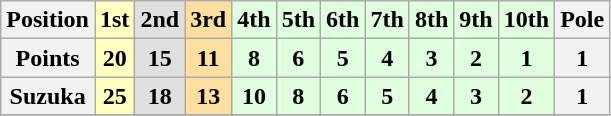<table class="wikitable">
<tr>
<th>Position</th>
<th style="background-color:#ffffbf"><strong>1st</strong></th>
<th style="background-color:#dfdfdf"><strong>2nd</strong></th>
<th style="background-color:#ffdf9f"><strong>3rd</strong></th>
<th style="background-color:#dfffdf"><strong>4th</strong></th>
<th style="background-color:#dfffdf"><strong>5th</strong></th>
<th style="background-color:#dfffdf"><strong>6th</strong></th>
<th style="background-color:#dfffdf"><strong>7th</strong></th>
<th style="background-color:#dfffdf"><strong>8th</strong></th>
<th style="background-color:#dfffdf"><strong>9th</strong></th>
<th style="background-color:#dfffdf"><strong>10th</strong></th>
<th>Pole</th>
</tr>
<tr>
<th>Points</th>
<th style="background-color:#ffffbf"><strong>20</strong></th>
<th style="background-color:#dfdfdf"><strong>15</strong></th>
<th style="background-color:#ffdf9f"><strong>11</strong></th>
<th style="background-color:#dfffdf"><strong>8</strong></th>
<th style="background-color:#dfffdf"><strong>6</strong></th>
<th style="background-color:#dfffdf"><strong>5</strong></th>
<th style="background-color:#dfffdf"><strong>4</strong></th>
<th style="background-color:#dfffdf"><strong>3</strong></th>
<th style="background-color:#dfffdf"><strong>2</strong></th>
<th style="background-color:#dfffdf"><strong>1</strong></th>
<th>1</th>
</tr>
<tr>
<th>Suzuka</th>
<th style="background-color:#ffffbf"><strong>25</strong></th>
<th style="background-color:#dfdfdf"><strong>18</strong></th>
<th style="background-color:#ffdf9f"><strong>13</strong></th>
<th style="background-color:#dfffdf"><strong>10</strong></th>
<th style="background-color:#dfffdf"><strong>8</strong></th>
<th style="background-color:#dfffdf"><strong>6</strong></th>
<th style="background-color:#dfffdf"><strong>5</strong></th>
<th style="background-color:#dfffdf"><strong>4</strong></th>
<th style="background-color:#dfffdf"><strong>3</strong></th>
<th style="background-color:#dfffdf"><strong>2</strong></th>
<th>1</th>
</tr>
<tr>
</tr>
</table>
